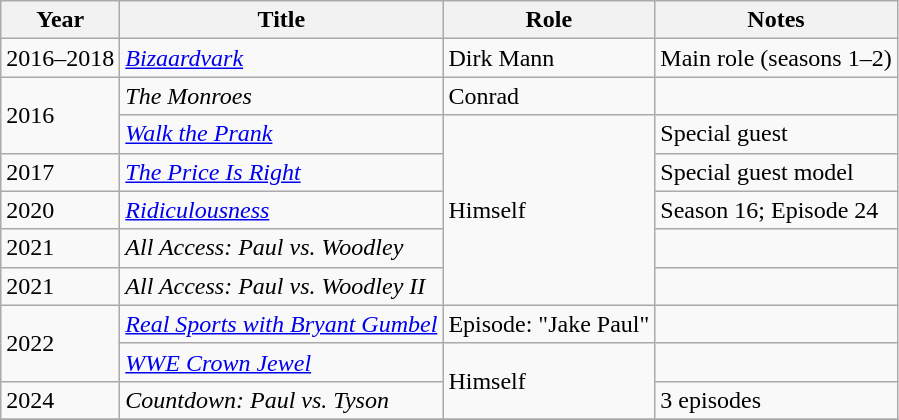<table class="wikitable">
<tr>
<th>Year</th>
<th>Title</th>
<th>Role</th>
<th class="unsortable">Notes</th>
</tr>
<tr>
<td>2016–2018</td>
<td><em><a href='#'>Bizaardvark</a></em></td>
<td>Dirk Mann</td>
<td>Main role (seasons 1–2)</td>
</tr>
<tr>
<td rowspan="2">2016</td>
<td><em>The Monroes</em></td>
<td>Conrad</td>
<td></td>
</tr>
<tr>
<td><em><a href='#'>Walk the Prank</a></em></td>
<td rowspan="5">Himself</td>
<td>Special guest</td>
</tr>
<tr>
<td>2017</td>
<td><em><a href='#'>The Price Is Right</a></em></td>
<td>Special guest model</td>
</tr>
<tr>
<td>2020</td>
<td><em><a href='#'>Ridiculousness</a></em></td>
<td>Season 16; Episode 24</td>
</tr>
<tr>
<td>2021</td>
<td><em>All Access: Paul vs. Woodley</em></td>
<td></td>
</tr>
<tr>
<td>2021</td>
<td><em>All Access: Paul vs. Woodley II</em></td>
<td></td>
</tr>
<tr>
<td rowspan="2">2022</td>
<td><em><a href='#'>Real Sports with Bryant Gumbel</a></em></td>
<td>Episode: "Jake Paul"</td>
<td></td>
</tr>
<tr>
<td><em><a href='#'>WWE Crown Jewel</a></em></td>
<td rowspan="2">Himself</td>
<td></td>
</tr>
<tr>
<td>2024</td>
<td><em>Countdown: Paul vs. Tyson</em></td>
<td>3 episodes</td>
</tr>
<tr>
</tr>
</table>
